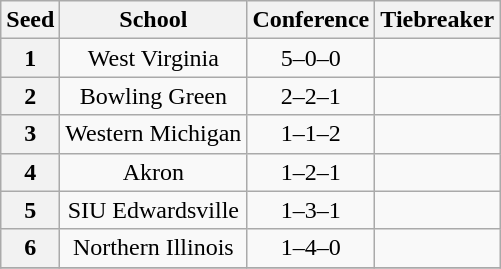<table class="wikitable" style="text-align:center">
<tr>
<th>Seed</th>
<th>School</th>
<th>Conference</th>
<th>Tiebreaker</th>
</tr>
<tr>
<th>1</th>
<td>West Virginia</td>
<td>5–0–0</td>
<td></td>
</tr>
<tr>
<th>2</th>
<td>Bowling Green</td>
<td>2–2–1</td>
<td></td>
</tr>
<tr>
<th>3</th>
<td>Western Michigan</td>
<td>1–1–2</td>
<td></td>
</tr>
<tr>
<th>4</th>
<td>Akron</td>
<td>1–2–1</td>
<td></td>
</tr>
<tr>
<th>5</th>
<td>SIU Edwardsville</td>
<td>1–3–1</td>
<td></td>
</tr>
<tr>
<th>6</th>
<td>Northern Illinois</td>
<td>1–4–0</td>
<td></td>
</tr>
<tr>
</tr>
</table>
